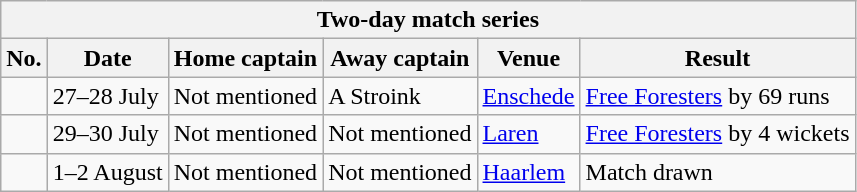<table class="wikitable">
<tr>
<th colspan="9">Two-day match series</th>
</tr>
<tr>
<th>No.</th>
<th>Date</th>
<th>Home captain</th>
<th>Away captain</th>
<th>Venue</th>
<th>Result</th>
</tr>
<tr>
<td></td>
<td>27–28 July</td>
<td>Not mentioned</td>
<td>A Stroink</td>
<td><a href='#'>Enschede</a></td>
<td><a href='#'>Free Foresters</a> by 69 runs</td>
</tr>
<tr>
<td></td>
<td>29–30 July</td>
<td>Not mentioned</td>
<td>Not mentioned</td>
<td><a href='#'>Laren</a></td>
<td><a href='#'>Free Foresters</a> by 4 wickets</td>
</tr>
<tr>
<td></td>
<td>1–2 August</td>
<td>Not mentioned</td>
<td>Not mentioned</td>
<td><a href='#'>Haarlem</a></td>
<td>Match drawn</td>
</tr>
</table>
